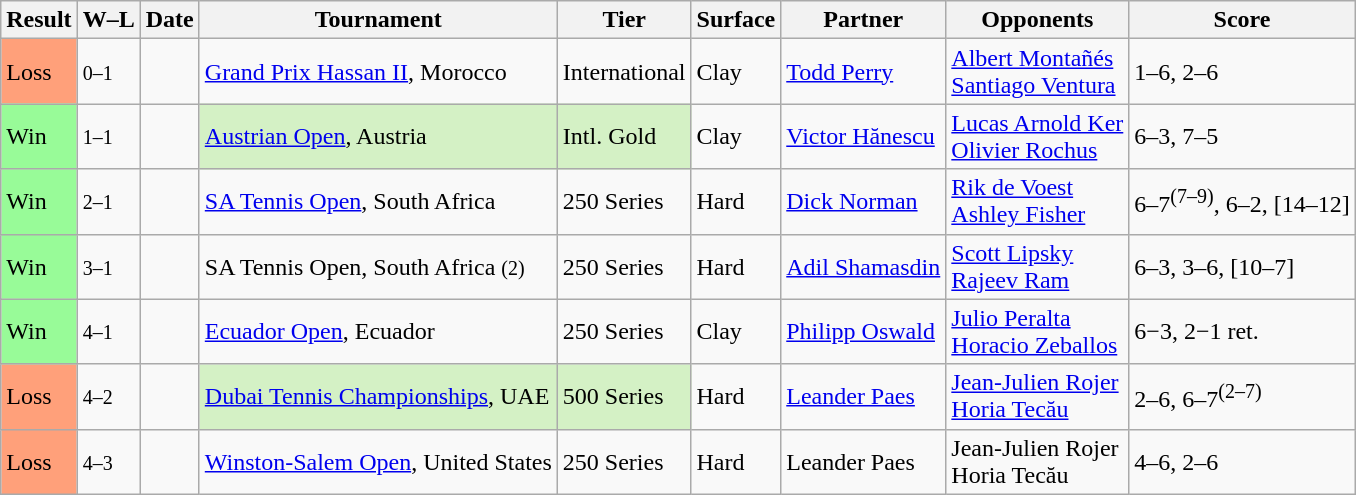<table class="sortable wikitable">
<tr>
<th>Result</th>
<th class="unsortable">W–L</th>
<th>Date</th>
<th>Tournament</th>
<th>Tier</th>
<th>Surface</th>
<th>Partner</th>
<th>Opponents</th>
<th class="unsortable">Score</th>
</tr>
<tr>
<td bgcolor=FFA07A>Loss</td>
<td><small>0–1</small></td>
<td><a href='#'></a></td>
<td><a href='#'>Grand Prix Hassan II</a>, Morocco</td>
<td>International</td>
<td>Clay</td>
<td> <a href='#'>Todd Perry</a></td>
<td> <a href='#'>Albert Montañés</a><br> <a href='#'>Santiago Ventura</a></td>
<td>1–6, 2–6</td>
</tr>
<tr>
<td bgcolor=98FB98>Win</td>
<td><small>1–1</small></td>
<td><a href='#'></a></td>
<td style="background:#D4F1C5;"><a href='#'>Austrian Open</a>, Austria</td>
<td style="background:#D4F1C5;">Intl. Gold</td>
<td>Clay</td>
<td> <a href='#'>Victor Hănescu</a></td>
<td> <a href='#'>Lucas Arnold Ker</a><br> <a href='#'>Olivier Rochus</a></td>
<td>6–3, 7–5</td>
</tr>
<tr>
<td bgcolor=98FB98>Win</td>
<td><small>2–1</small></td>
<td><a href='#'></a></td>
<td><a href='#'>SA Tennis Open</a>, South Africa</td>
<td>250 Series</td>
<td>Hard</td>
<td> <a href='#'>Dick Norman</a></td>
<td> <a href='#'>Rik de Voest</a><br> <a href='#'>Ashley Fisher</a></td>
<td>6–7<sup>(7–9)</sup>, 6–2, [14–12]</td>
</tr>
<tr>
<td bgcolor=98FB98>Win</td>
<td><small>3–1</small></td>
<td><a href='#'></a></td>
<td>SA Tennis Open, South Africa <small>(2)</small></td>
<td>250 Series</td>
<td>Hard</td>
<td> <a href='#'>Adil Shamasdin</a></td>
<td> <a href='#'>Scott Lipsky</a><br> <a href='#'>Rajeev Ram</a></td>
<td>6–3, 3–6, [10–7]</td>
</tr>
<tr>
<td bgcolor=98FB98>Win</td>
<td><small>4–1</small></td>
<td><a href='#'></a></td>
<td><a href='#'>Ecuador Open</a>, Ecuador</td>
<td>250 Series</td>
<td>Clay</td>
<td> <a href='#'>Philipp Oswald</a></td>
<td> <a href='#'>Julio Peralta</a><br> <a href='#'>Horacio Zeballos</a></td>
<td>6−3, 2−1 ret.</td>
</tr>
<tr>
<td bgcolor=FFA07A>Loss</td>
<td><small>4–2</small></td>
<td><a href='#'></a></td>
<td style="background:#D4F1C5;"><a href='#'>Dubai Tennis Championships</a>, UAE</td>
<td style="background:#D4F1C5;">500 Series</td>
<td>Hard</td>
<td> <a href='#'>Leander Paes</a></td>
<td> <a href='#'>Jean-Julien Rojer</a><br> <a href='#'>Horia Tecău</a></td>
<td>2–6, 6–7<sup>(2–7)</sup></td>
</tr>
<tr>
<td bgcolor=FFA07A>Loss</td>
<td><small>4–3</small></td>
<td><a href='#'></a></td>
<td><a href='#'>Winston-Salem Open</a>, United States</td>
<td>250 Series</td>
<td>Hard</td>
<td> Leander Paes</td>
<td> Jean-Julien Rojer<br> Horia Tecău</td>
<td>4–6, 2–6</td>
</tr>
</table>
